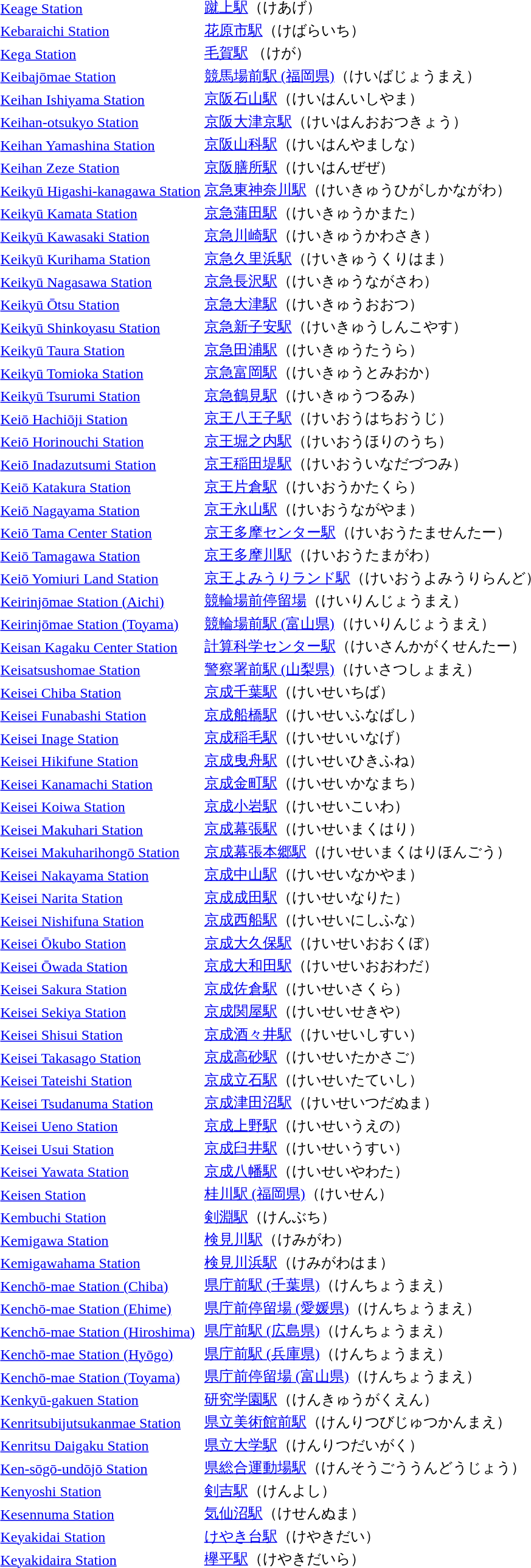<table>
<tr>
<td><a href='#'>Keage Station</a></td>
<td><a href='#'>蹴上駅</a>（けあげ）</td>
</tr>
<tr>
<td><a href='#'>Kebaraichi Station</a></td>
<td><a href='#'>花原市駅</a>（けばらいち）</td>
</tr>
<tr>
<td><a href='#'>Kega Station</a></td>
<td><a href='#'>毛賀駅</a> （けが）</td>
</tr>
<tr>
<td><a href='#'>Keibajōmae Station</a></td>
<td><a href='#'>競馬場前駅 (福岡県)</a>（けいばじょうまえ）</td>
</tr>
<tr>
<td><a href='#'>Keihan Ishiyama Station</a></td>
<td><a href='#'>京阪石山駅</a>（けいはんいしやま）</td>
</tr>
<tr>
<td><a href='#'>Keihan-otsukyo Station</a></td>
<td><a href='#'>京阪大津京駅</a>（けいはんおおつきょう）</td>
</tr>
<tr>
<td><a href='#'>Keihan Yamashina Station</a></td>
<td><a href='#'>京阪山科駅</a>（けいはんやましな）</td>
</tr>
<tr>
<td><a href='#'>Keihan Zeze Station</a></td>
<td><a href='#'>京阪膳所駅</a>（けいはんぜぜ）</td>
</tr>
<tr>
<td><a href='#'>Keikyū Higashi-kanagawa Station</a></td>
<td><a href='#'>京急東神奈川駅</a>（けいきゅうひがしかながわ）</td>
</tr>
<tr>
<td><a href='#'>Keikyū Kamata Station</a></td>
<td><a href='#'>京急蒲田駅</a>（けいきゅうかまた）</td>
</tr>
<tr>
<td><a href='#'>Keikyū Kawasaki Station</a></td>
<td><a href='#'>京急川崎駅</a>（けいきゅうかわさき）</td>
</tr>
<tr>
<td><a href='#'>Keikyū Kurihama Station</a></td>
<td><a href='#'>京急久里浜駅</a>（けいきゅうくりはま）</td>
</tr>
<tr>
<td><a href='#'>Keikyū Nagasawa Station</a></td>
<td><a href='#'>京急長沢駅</a>（けいきゅうながさわ）</td>
</tr>
<tr>
<td><a href='#'>Keikyū Ōtsu Station</a></td>
<td><a href='#'>京急大津駅</a>（けいきゅうおおつ）</td>
</tr>
<tr>
<td><a href='#'>Keikyū Shinkoyasu Station</a></td>
<td><a href='#'>京急新子安駅</a>（けいきゅうしんこやす）</td>
</tr>
<tr>
<td><a href='#'>Keikyū Taura Station</a></td>
<td><a href='#'>京急田浦駅</a>（けいきゅうたうら）</td>
</tr>
<tr>
<td><a href='#'>Keikyū Tomioka Station</a></td>
<td><a href='#'>京急富岡駅</a>（けいきゅうとみおか）</td>
</tr>
<tr>
<td><a href='#'>Keikyū Tsurumi Station</a></td>
<td><a href='#'>京急鶴見駅</a>（けいきゅうつるみ）</td>
</tr>
<tr>
<td><a href='#'>Keiō Hachiōji Station</a></td>
<td><a href='#'>京王八王子駅</a>（けいおうはちおうじ）</td>
</tr>
<tr>
<td><a href='#'>Keiō Horinouchi Station</a></td>
<td><a href='#'>京王堀之内駅</a>（けいおうほりのうち）</td>
</tr>
<tr>
<td><a href='#'>Keiō Inadazutsumi Station</a></td>
<td><a href='#'>京王稲田堤駅</a>（けいおういなだづつみ）</td>
</tr>
<tr>
<td><a href='#'>Keiō Katakura Station</a></td>
<td><a href='#'>京王片倉駅</a>（けいおうかたくら）</td>
</tr>
<tr>
<td><a href='#'>Keiō Nagayama Station</a></td>
<td><a href='#'>京王永山駅</a>（けいおうながやま）</td>
</tr>
<tr>
<td><a href='#'>Keiō Tama Center Station</a></td>
<td><a href='#'>京王多摩センター駅</a>（けいおうたませんたー）</td>
</tr>
<tr>
<td><a href='#'>Keiō Tamagawa Station</a></td>
<td><a href='#'>京王多摩川駅</a>（けいおうたまがわ）</td>
</tr>
<tr>
<td><a href='#'>Keiō Yomiuri Land Station</a></td>
<td><a href='#'>京王よみうりランド駅</a>（けいおうよみうりらんど）</td>
</tr>
<tr>
<td><a href='#'>Keirinjōmae Station (Aichi)</a></td>
<td><a href='#'>競輪場前停留場</a>（けいりんじょうまえ）</td>
</tr>
<tr>
<td><a href='#'>Keirinjōmae Station (Toyama)</a></td>
<td><a href='#'>競輪場前駅 (富山県)</a>（けいりんじょうまえ）</td>
</tr>
<tr>
<td><a href='#'>Keisan Kagaku Center Station</a></td>
<td><a href='#'>計算科学センター駅</a>（けいさんかがくせんたー）</td>
</tr>
<tr>
<td><a href='#'>Keisatsushomae Station</a></td>
<td><a href='#'>警察署前駅 (山梨県)</a>（けいさつしょまえ）</td>
</tr>
<tr>
<td><a href='#'>Keisei Chiba Station</a></td>
<td><a href='#'>京成千葉駅</a>（けいせいちば）</td>
</tr>
<tr>
<td><a href='#'>Keisei Funabashi Station</a></td>
<td><a href='#'>京成船橋駅</a>（けいせいふなばし）</td>
</tr>
<tr>
<td><a href='#'>Keisei Inage Station</a></td>
<td><a href='#'>京成稲毛駅</a>（けいせいいなげ）</td>
</tr>
<tr>
<td><a href='#'>Keisei Hikifune Station</a></td>
<td><a href='#'>京成曳舟駅</a>（けいせいひきふね）</td>
</tr>
<tr>
<td><a href='#'>Keisei Kanamachi Station</a></td>
<td><a href='#'>京成金町駅</a>（けいせいかなまち）</td>
</tr>
<tr>
<td><a href='#'>Keisei Koiwa Station</a></td>
<td><a href='#'>京成小岩駅</a>（けいせいこいわ）</td>
</tr>
<tr>
<td><a href='#'>Keisei Makuhari Station</a></td>
<td><a href='#'>京成幕張駅</a>（けいせいまくはり）</td>
</tr>
<tr>
<td><a href='#'>Keisei Makuharihongō Station</a></td>
<td><a href='#'>京成幕張本郷駅</a>（けいせいまくはりほんごう）</td>
</tr>
<tr>
<td><a href='#'>Keisei Nakayama Station</a></td>
<td><a href='#'>京成中山駅</a>（けいせいなかやま）</td>
</tr>
<tr>
<td><a href='#'>Keisei Narita Station</a></td>
<td><a href='#'>京成成田駅</a>（けいせいなりた）</td>
</tr>
<tr>
<td><a href='#'>Keisei Nishifuna Station</a></td>
<td><a href='#'>京成西船駅</a>（けいせいにしふな）</td>
</tr>
<tr>
<td><a href='#'>Keisei Ōkubo Station</a></td>
<td><a href='#'>京成大久保駅</a>（けいせいおおくぼ）</td>
</tr>
<tr>
<td><a href='#'>Keisei Ōwada Station</a></td>
<td><a href='#'>京成大和田駅</a>（けいせいおおわだ）</td>
</tr>
<tr>
<td><a href='#'>Keisei Sakura Station</a></td>
<td><a href='#'>京成佐倉駅</a>（けいせいさくら）</td>
</tr>
<tr>
<td><a href='#'>Keisei Sekiya Station</a></td>
<td><a href='#'>京成関屋駅</a>（けいせいせきや）</td>
</tr>
<tr>
<td><a href='#'>Keisei Shisui Station</a></td>
<td><a href='#'>京成酒々井駅</a>（けいせいしすい）</td>
</tr>
<tr>
<td><a href='#'>Keisei Takasago Station</a></td>
<td><a href='#'>京成高砂駅</a>（けいせいたかさご）</td>
</tr>
<tr>
<td><a href='#'>Keisei Tateishi Station</a></td>
<td><a href='#'>京成立石駅</a>（けいせいたていし）</td>
</tr>
<tr>
<td><a href='#'>Keisei Tsudanuma Station</a></td>
<td><a href='#'>京成津田沼駅</a>（けいせいつだぬま）</td>
</tr>
<tr>
<td><a href='#'>Keisei Ueno Station</a></td>
<td><a href='#'>京成上野駅</a>（けいせいうえの）</td>
</tr>
<tr>
<td><a href='#'>Keisei Usui Station</a></td>
<td><a href='#'>京成臼井駅</a>（けいせいうすい）</td>
</tr>
<tr>
<td><a href='#'>Keisei Yawata Station</a></td>
<td><a href='#'>京成八幡駅</a>（けいせいやわた）</td>
</tr>
<tr>
<td><a href='#'>Keisen Station</a></td>
<td><a href='#'>桂川駅 (福岡県)</a>（けいせん）</td>
</tr>
<tr>
<td><a href='#'>Kembuchi Station</a></td>
<td><a href='#'>剣淵駅</a>（けんぶち）</td>
</tr>
<tr>
<td><a href='#'>Kemigawa Station</a></td>
<td><a href='#'>検見川駅</a>（けみがわ）</td>
</tr>
<tr>
<td><a href='#'>Kemigawahama Station</a></td>
<td><a href='#'>検見川浜駅</a>（けみがわはま）</td>
</tr>
<tr>
<td><a href='#'>Kenchō-mae Station (Chiba)</a></td>
<td><a href='#'>県庁前駅 (千葉県)</a>（けんちょうまえ）</td>
</tr>
<tr>
<td><a href='#'>Kenchō-mae Station (Ehime)</a></td>
<td><a href='#'>県庁前停留場 (愛媛県)</a>（けんちょうまえ）</td>
</tr>
<tr>
<td><a href='#'>Kenchō-mae Station (Hiroshima)</a></td>
<td><a href='#'>県庁前駅 (広島県)</a>（けんちょうまえ）</td>
</tr>
<tr>
<td><a href='#'>Kenchō-mae Station (Hyōgo)</a></td>
<td><a href='#'>県庁前駅 (兵庫県)</a>（けんちょうまえ）</td>
</tr>
<tr>
<td><a href='#'>Kenchō-mae Station (Toyama)</a></td>
<td><a href='#'>県庁前停留場 (富山県)</a>（けんちょうまえ）</td>
</tr>
<tr>
<td><a href='#'>Kenkyū-gakuen Station</a></td>
<td><a href='#'>研究学園駅</a>（けんきゅうがくえん）</td>
</tr>
<tr>
<td><a href='#'>Kenritsubijutsukanmae Station</a></td>
<td><a href='#'>県立美術館前駅</a>（けんりつびじゅつかんまえ）</td>
</tr>
<tr>
<td><a href='#'>Kenritsu Daigaku Station</a></td>
<td><a href='#'>県立大学駅</a>（けんりつだいがく）</td>
</tr>
<tr>
<td><a href='#'>Ken-sōgō-undōjō Station</a></td>
<td><a href='#'>県総合運動場駅</a>（けんそうごううんどうじょう）</td>
</tr>
<tr>
<td><a href='#'>Kenyoshi Station</a></td>
<td><a href='#'>剣吉駅</a>（けんよし）</td>
</tr>
<tr>
<td><a href='#'>Kesennuma Station</a></td>
<td><a href='#'>気仙沼駅</a>（けせんぬま）</td>
</tr>
<tr>
<td><a href='#'>Keyakidai Station</a></td>
<td><a href='#'>けやき台駅</a>（けやきだい）</td>
</tr>
<tr>
<td><a href='#'>Keyakidaira Station</a></td>
<td><a href='#'>欅平駅</a>（けやきだいら）</td>
</tr>
</table>
